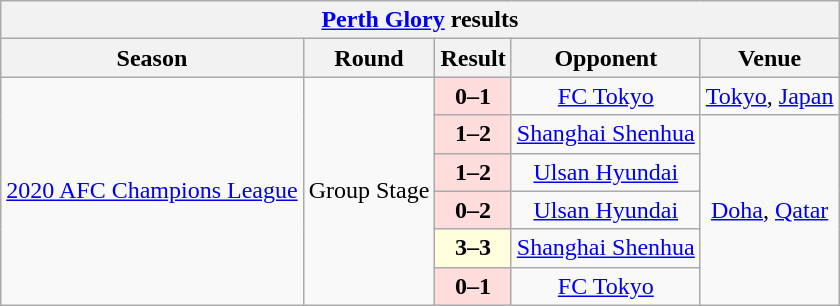<table class="wikitable" style="text-align:">
<tr>
<th colspan="5"><a href='#'>Perth Glory</a> results</th>
</tr>
<tr>
<th>Season</th>
<th>Round</th>
<th>Result</th>
<th>Opponent</th>
<th>Venue</th>
</tr>
<tr align="center">
<td rowspan="6"><a href='#'>2020 AFC Champions League</a></td>
<td rowspan="6">Group Stage</td>
<td bgcolor=#ffdddd><strong>0–1</strong></td>
<td> <a href='#'>FC Tokyo</a></td>
<td><a href='#'>Tokyo</a>, <a href='#'>Japan</a></td>
</tr>
<tr align="center">
<td bgcolor=#ffdddd><strong>1–2</strong></td>
<td> <a href='#'>Shanghai Shenhua</a></td>
<td rowspan="5"><a href='#'>Doha</a>, <a href='#'>Qatar</a></td>
</tr>
<tr align="center">
<td bgcolor=#ffdddd><strong>1–2</strong></td>
<td> <a href='#'>Ulsan Hyundai</a></td>
</tr>
<tr align="center">
<td bgcolor=#ffdddd><strong>0–2</strong></td>
<td> <a href='#'>Ulsan Hyundai</a></td>
</tr>
<tr align="center">
<td bgcolor=#ffffdd><strong>3–3</strong></td>
<td> <a href='#'>Shanghai Shenhua</a></td>
</tr>
<tr align="center">
<td bgcolor=#ffdddd><strong>0–1</strong></td>
<td> <a href='#'>FC Tokyo</a></td>
</tr>
</table>
